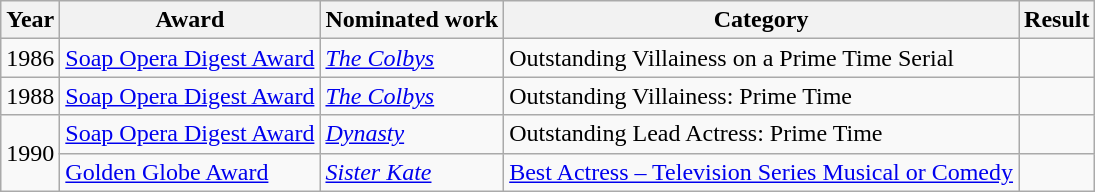<table class="wikitable">
<tr>
<th>Year</th>
<th>Award</th>
<th>Nominated work</th>
<th>Category</th>
<th>Result</th>
</tr>
<tr>
<td style="text-align:center;">1986</td>
<td><a href='#'>Soap Opera Digest Award</a></td>
<td><em><a href='#'>The Colbys</a></em></td>
<td>Outstanding Villainess on a Prime Time Serial</td>
<td></td>
</tr>
<tr>
<td style="text-align:center;">1988</td>
<td><a href='#'>Soap Opera Digest Award</a></td>
<td><em><a href='#'>The Colbys</a></em></td>
<td>Outstanding Villainess: Prime Time</td>
<td></td>
</tr>
<tr>
<td rowspan="2" style="text-align:center;">1990</td>
<td><a href='#'>Soap Opera Digest Award</a></td>
<td><em><a href='#'>Dynasty</a></em></td>
<td>Outstanding Lead Actress: Prime Time</td>
<td></td>
</tr>
<tr>
<td><a href='#'>Golden Globe Award</a></td>
<td><em><a href='#'>Sister Kate</a></em></td>
<td><a href='#'>Best Actress – Television Series Musical or Comedy</a></td>
<td></td>
</tr>
</table>
